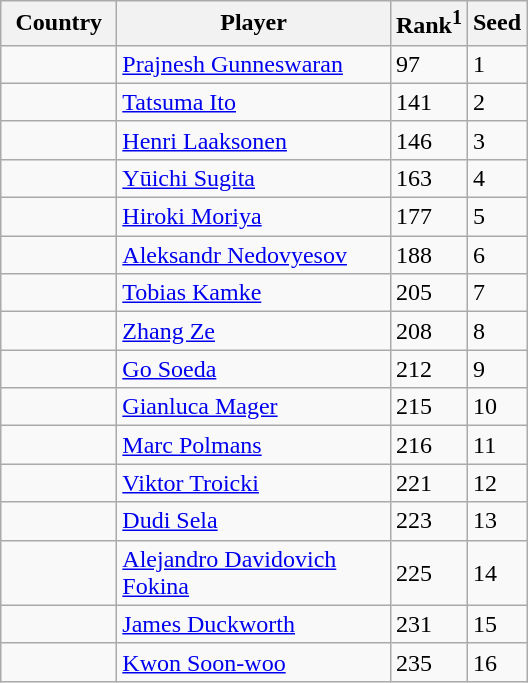<table class="sortable wikitable">
<tr>
<th width="70">Country</th>
<th width="175">Player</th>
<th>Rank<sup>1</sup></th>
<th>Seed</th>
</tr>
<tr>
<td></td>
<td><a href='#'>Prajnesh Gunneswaran</a></td>
<td>97</td>
<td>1</td>
</tr>
<tr>
<td></td>
<td><a href='#'>Tatsuma Ito</a></td>
<td>141</td>
<td>2</td>
</tr>
<tr>
<td></td>
<td><a href='#'>Henri Laaksonen</a></td>
<td>146</td>
<td>3</td>
</tr>
<tr>
<td></td>
<td><a href='#'>Yūichi Sugita</a></td>
<td>163</td>
<td>4</td>
</tr>
<tr>
<td></td>
<td><a href='#'>Hiroki Moriya</a></td>
<td>177</td>
<td>5</td>
</tr>
<tr>
<td></td>
<td><a href='#'>Aleksandr Nedovyesov</a></td>
<td>188</td>
<td>6</td>
</tr>
<tr>
<td></td>
<td><a href='#'>Tobias Kamke</a></td>
<td>205</td>
<td>7</td>
</tr>
<tr>
<td></td>
<td><a href='#'>Zhang Ze</a></td>
<td>208</td>
<td>8</td>
</tr>
<tr>
<td></td>
<td><a href='#'>Go Soeda</a></td>
<td>212</td>
<td>9</td>
</tr>
<tr>
<td></td>
<td><a href='#'>Gianluca Mager</a></td>
<td>215</td>
<td>10</td>
</tr>
<tr>
<td></td>
<td><a href='#'>Marc Polmans</a></td>
<td>216</td>
<td>11</td>
</tr>
<tr>
<td></td>
<td><a href='#'>Viktor Troicki</a></td>
<td>221</td>
<td>12</td>
</tr>
<tr>
<td></td>
<td><a href='#'>Dudi Sela</a></td>
<td>223</td>
<td>13</td>
</tr>
<tr>
<td></td>
<td><a href='#'>Alejandro Davidovich Fokina</a></td>
<td>225</td>
<td>14</td>
</tr>
<tr>
<td></td>
<td><a href='#'>James Duckworth</a></td>
<td>231</td>
<td>15</td>
</tr>
<tr>
<td></td>
<td><a href='#'>Kwon Soon-woo</a></td>
<td>235</td>
<td>16</td>
</tr>
</table>
